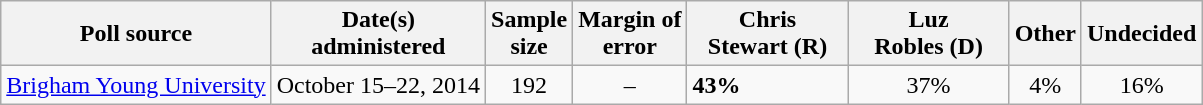<table class="wikitable">
<tr>
<th>Poll source</th>
<th>Date(s)<br>administered</th>
<th>Sample<br>size</th>
<th>Margin of<br>error</th>
<th style="width:100px;">Chris<br>Stewart (R)</th>
<th style="width:100px;">Luz<br>Robles (D)</th>
<th>Other</th>
<th>Undecided</th>
</tr>
<tr>
<td><a href='#'>Brigham Young University</a></td>
<td align=center>October 15–22, 2014</td>
<td align=center>192</td>
<td align=center>–</td>
<td><strong>43%</strong></td>
<td align=center>37%</td>
<td align=center>4%</td>
<td align=center>16%</td>
</tr>
</table>
